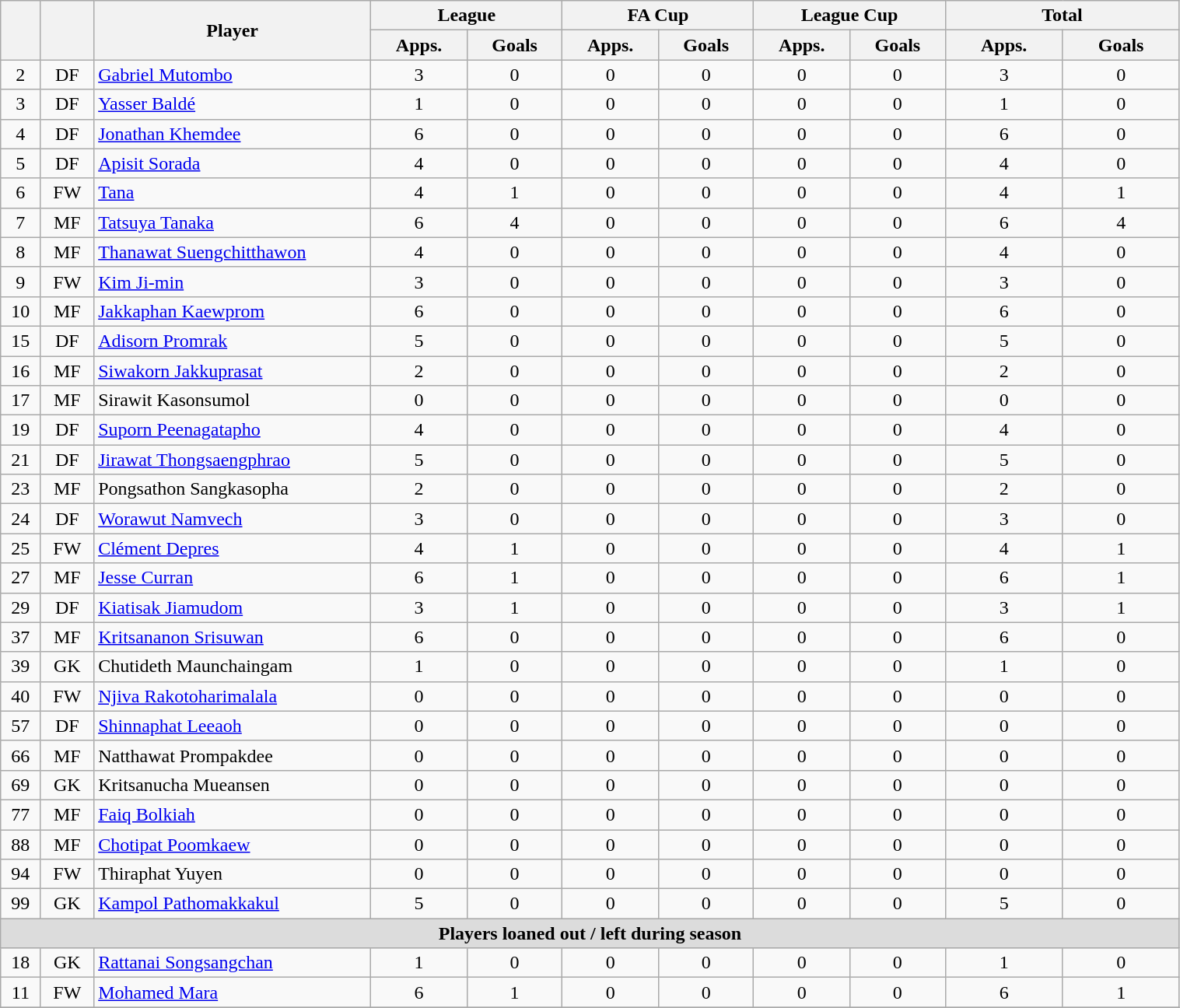<table class="wikitable" style="text-align:center; font-size:100%; width:80%;">
<tr>
<th rowspan=2></th>
<th rowspan=2></th>
<th rowspan=2 width="230">Player</th>
<th colspan=2 width="105">League</th>
<th colspan=2 width="105">FA Cup</th>
<th colspan=2 width="105">League Cup</th>
<th colspan=2 width="130">Total</th>
</tr>
<tr>
<th>Apps.</th>
<th> Goals</th>
<th>Apps.</th>
<th> Goals</th>
<th>Apps.</th>
<th> Goals</th>
<th>Apps.</th>
<th> Goals</th>
</tr>
<tr>
<td>2</td>
<td>DF</td>
<td align="left"> <a href='#'>Gabriel Mutombo</a></td>
<td>3</td>
<td>0</td>
<td>0</td>
<td>0</td>
<td>0</td>
<td>0</td>
<td>3</td>
<td>0</td>
</tr>
<tr>
<td>3</td>
<td>DF</td>
<td align="left"> <a href='#'>Yasser Baldé</a></td>
<td>1</td>
<td>0</td>
<td>0</td>
<td>0</td>
<td>0</td>
<td>0</td>
<td>1</td>
<td>0</td>
</tr>
<tr>
<td>4</td>
<td>DF</td>
<td align="left"> <a href='#'>Jonathan Khemdee</a></td>
<td>6</td>
<td>0</td>
<td>0</td>
<td>0</td>
<td>0</td>
<td>0</td>
<td>6</td>
<td>0</td>
</tr>
<tr>
<td>5</td>
<td>DF</td>
<td align="left"> <a href='#'>Apisit Sorada</a></td>
<td>4</td>
<td>0</td>
<td>0</td>
<td>0</td>
<td>0</td>
<td>0</td>
<td>4</td>
<td>0</td>
</tr>
<tr>
<td>6</td>
<td>FW</td>
<td align="left"> <a href='#'>Tana</a></td>
<td>4</td>
<td>1</td>
<td>0</td>
<td>0</td>
<td>0</td>
<td>0</td>
<td>4</td>
<td>1</td>
</tr>
<tr>
<td>7</td>
<td>MF</td>
<td align="left"> <a href='#'>Tatsuya Tanaka</a></td>
<td>6</td>
<td>4</td>
<td>0</td>
<td>0</td>
<td>0</td>
<td>0</td>
<td>6</td>
<td>4</td>
</tr>
<tr>
<td>8</td>
<td>MF</td>
<td align="left"> <a href='#'>Thanawat Suengchitthawon</a></td>
<td>4</td>
<td>0</td>
<td>0</td>
<td>0</td>
<td>0</td>
<td>0</td>
<td>4</td>
<td>0</td>
</tr>
<tr>
<td>9</td>
<td>FW</td>
<td align="left"> <a href='#'>Kim Ji-min</a></td>
<td>3</td>
<td>0</td>
<td>0</td>
<td>0</td>
<td>0</td>
<td>0</td>
<td>3</td>
<td>0</td>
</tr>
<tr>
<td>10</td>
<td>MF</td>
<td align="left"> <a href='#'>Jakkaphan Kaewprom</a></td>
<td>6</td>
<td>0</td>
<td>0</td>
<td>0</td>
<td>0</td>
<td>0</td>
<td>6</td>
<td>0</td>
</tr>
<tr>
<td>15</td>
<td>DF</td>
<td align="left"> <a href='#'>Adisorn Promrak</a></td>
<td>5</td>
<td>0</td>
<td>0</td>
<td>0</td>
<td>0</td>
<td>0</td>
<td>5</td>
<td>0</td>
</tr>
<tr>
<td>16</td>
<td>MF</td>
<td align="left"> <a href='#'>Siwakorn Jakkuprasat</a></td>
<td>2</td>
<td>0</td>
<td>0</td>
<td>0</td>
<td>0</td>
<td>0</td>
<td>2</td>
<td>0</td>
</tr>
<tr>
<td>17</td>
<td>MF</td>
<td align="left"> Sirawit Kasonsumol</td>
<td>0</td>
<td>0</td>
<td>0</td>
<td>0</td>
<td>0</td>
<td>0</td>
<td>0</td>
<td>0</td>
</tr>
<tr>
<td>19</td>
<td>DF</td>
<td align="left"> <a href='#'>Suporn Peenagatapho</a></td>
<td>4</td>
<td>0</td>
<td>0</td>
<td>0</td>
<td>0</td>
<td>0</td>
<td>4</td>
<td>0</td>
</tr>
<tr>
<td>21</td>
<td>DF</td>
<td align="left"> <a href='#'>Jirawat Thongsaengphrao</a></td>
<td>5</td>
<td>0</td>
<td>0</td>
<td>0</td>
<td>0</td>
<td>0</td>
<td>5</td>
<td>0</td>
</tr>
<tr>
<td>23</td>
<td>MF</td>
<td align="left"> Pongsathon Sangkasopha</td>
<td>2</td>
<td>0</td>
<td>0</td>
<td>0</td>
<td>0</td>
<td>0</td>
<td>2</td>
<td>0</td>
</tr>
<tr>
<td>24</td>
<td>DF</td>
<td align="left"> <a href='#'>Worawut Namvech</a></td>
<td>3</td>
<td>0</td>
<td>0</td>
<td>0</td>
<td>0</td>
<td>0</td>
<td>3</td>
<td>0</td>
</tr>
<tr>
<td>25</td>
<td>FW</td>
<td align="left"> <a href='#'>Clément Depres</a></td>
<td>4</td>
<td>1</td>
<td>0</td>
<td>0</td>
<td>0</td>
<td>0</td>
<td>4</td>
<td>1</td>
</tr>
<tr>
<td>27</td>
<td>MF</td>
<td align="left"> <a href='#'>Jesse Curran</a></td>
<td>6</td>
<td>1</td>
<td>0</td>
<td>0</td>
<td>0</td>
<td>0</td>
<td>6</td>
<td>1</td>
</tr>
<tr>
<td>29</td>
<td>DF</td>
<td align="left"> <a href='#'>Kiatisak Jiamudom</a></td>
<td>3</td>
<td>1</td>
<td>0</td>
<td>0</td>
<td>0</td>
<td>0</td>
<td>3</td>
<td>1</td>
</tr>
<tr>
<td>37</td>
<td>MF</td>
<td align="left"> <a href='#'>Kritsananon Srisuwan</a></td>
<td>6</td>
<td>0</td>
<td>0</td>
<td>0</td>
<td>0</td>
<td>0</td>
<td>6</td>
<td>0</td>
</tr>
<tr>
<td>39</td>
<td>GK</td>
<td align="left"> Chutideth Maunchaingam</td>
<td>1</td>
<td>0</td>
<td>0</td>
<td>0</td>
<td>0</td>
<td>0</td>
<td>1</td>
<td>0</td>
</tr>
<tr>
<td>40</td>
<td>FW</td>
<td align="left"> <a href='#'>Njiva Rakotoharimalala</a></td>
<td>0</td>
<td>0</td>
<td>0</td>
<td>0</td>
<td>0</td>
<td>0</td>
<td>0</td>
<td>0</td>
</tr>
<tr>
<td>57</td>
<td>DF</td>
<td align="left"> <a href='#'>Shinnaphat Leeaoh</a></td>
<td>0</td>
<td>0</td>
<td>0</td>
<td>0</td>
<td>0</td>
<td>0</td>
<td>0</td>
<td>0</td>
</tr>
<tr>
<td>66</td>
<td>MF</td>
<td align="left"> Natthawat Prompakdee</td>
<td>0</td>
<td>0</td>
<td>0</td>
<td>0</td>
<td>0</td>
<td>0</td>
<td>0</td>
<td>0</td>
</tr>
<tr>
<td>69</td>
<td>GK</td>
<td align="left"> Kritsanucha Mueansen</td>
<td>0</td>
<td>0</td>
<td>0</td>
<td>0</td>
<td>0</td>
<td>0</td>
<td>0</td>
<td>0</td>
</tr>
<tr>
<td>77</td>
<td>MF</td>
<td align="left"> <a href='#'>Faiq Bolkiah</a></td>
<td>0</td>
<td>0</td>
<td>0</td>
<td>0</td>
<td>0</td>
<td>0</td>
<td>0</td>
<td>0</td>
</tr>
<tr>
<td>88</td>
<td>MF</td>
<td align="left"> <a href='#'>Chotipat Poomkaew</a></td>
<td>0</td>
<td>0</td>
<td>0</td>
<td>0</td>
<td>0</td>
<td>0</td>
<td>0</td>
<td>0</td>
</tr>
<tr>
<td>94</td>
<td>FW</td>
<td align="left"> Thiraphat Yuyen</td>
<td>0</td>
<td>0</td>
<td>0</td>
<td>0</td>
<td>0</td>
<td>0</td>
<td>0</td>
<td>0</td>
</tr>
<tr>
<td>99</td>
<td>GK</td>
<td align="left"> <a href='#'>Kampol Pathomakkakul</a></td>
<td>5</td>
<td>0</td>
<td>0</td>
<td>0</td>
<td>0</td>
<td>0</td>
<td>5</td>
<td>0</td>
</tr>
<tr>
<th colspan="15" style="background:#dcdcdc; text-align:center;">Players loaned out / left during season</th>
</tr>
<tr>
<td>18</td>
<td>GK</td>
<td align="left"> <a href='#'>Rattanai Songsangchan</a></td>
<td>1</td>
<td>0</td>
<td>0</td>
<td>0</td>
<td>0</td>
<td>0</td>
<td>1</td>
<td>0</td>
</tr>
<tr>
<td>11</td>
<td>FW</td>
<td align="left"> <a href='#'>Mohamed Mara</a></td>
<td>6</td>
<td>1</td>
<td>0</td>
<td>0</td>
<td>0</td>
<td>0</td>
<td>6</td>
<td>1</td>
</tr>
<tr>
</tr>
</table>
